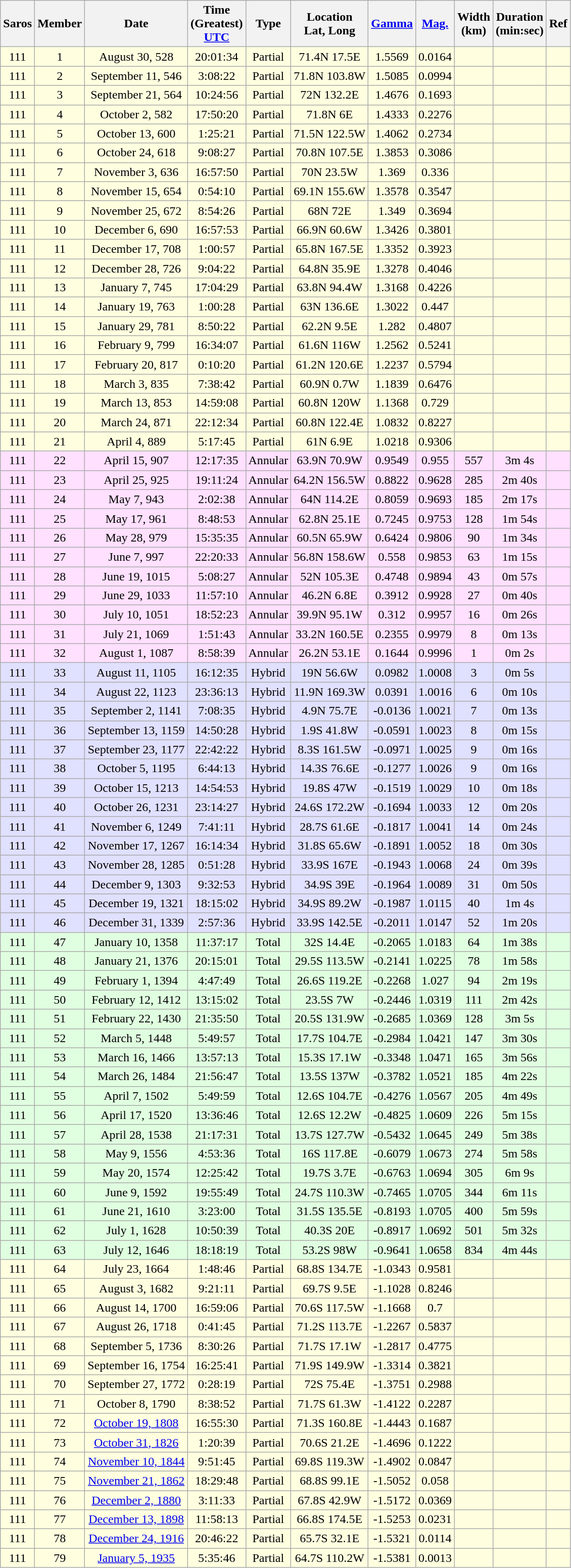<table class=wikitable>
<tr align=center>
<th>Saros</th>
<th>Member</th>
<th>Date</th>
<th>Time<br>(Greatest)<br><a href='#'>UTC</a></th>
<th>Type</th>
<th>Location<br>Lat, Long</th>
<th><a href='#'>Gamma</a></th>
<th><a href='#'>Mag.</a></th>
<th>Width<br>(km)</th>
<th>Duration<br>(min:sec)</th>
<th>Ref</th>
</tr>
<tr align=center bgcolor=#ffffe0>
<td>111</td>
<td>1</td>
<td>August 30, 528</td>
<td>20:01:34</td>
<td>Partial</td>
<td>71.4N 17.5E</td>
<td>1.5569</td>
<td>0.0164</td>
<td></td>
<td></td>
<td></td>
</tr>
<tr align=center bgcolor=#ffffe0>
<td>111</td>
<td>2</td>
<td>September 11, 546</td>
<td>3:08:22</td>
<td>Partial</td>
<td>71.8N 103.8W</td>
<td>1.5085</td>
<td>0.0994</td>
<td></td>
<td></td>
<td></td>
</tr>
<tr align=center bgcolor=#ffffe0>
<td>111</td>
<td>3</td>
<td>September 21, 564</td>
<td>10:24:56</td>
<td>Partial</td>
<td>72N 132.2E</td>
<td>1.4676</td>
<td>0.1693</td>
<td></td>
<td></td>
<td></td>
</tr>
<tr align=center bgcolor=#ffffe0>
<td>111</td>
<td>4</td>
<td>October 2, 582</td>
<td>17:50:20</td>
<td>Partial</td>
<td>71.8N 6E</td>
<td>1.4333</td>
<td>0.2276</td>
<td></td>
<td></td>
<td></td>
</tr>
<tr align=center bgcolor=#ffffe0>
<td>111</td>
<td>5</td>
<td>October 13, 600</td>
<td>1:25:21</td>
<td>Partial</td>
<td>71.5N 122.5W</td>
<td>1.4062</td>
<td>0.2734</td>
<td></td>
<td></td>
<td></td>
</tr>
<tr align=center bgcolor=#ffffe0>
<td>111</td>
<td>6</td>
<td>October 24, 618</td>
<td>9:08:27</td>
<td>Partial</td>
<td>70.8N 107.5E</td>
<td>1.3853</td>
<td>0.3086</td>
<td></td>
<td></td>
<td></td>
</tr>
<tr align=center bgcolor=#ffffe0>
<td>111</td>
<td>7</td>
<td>November 3, 636</td>
<td>16:57:50</td>
<td>Partial</td>
<td>70N 23.5W</td>
<td>1.369</td>
<td>0.336</td>
<td></td>
<td></td>
<td></td>
</tr>
<tr align=center bgcolor=#ffffe0>
<td>111</td>
<td>8</td>
<td>November 15, 654</td>
<td>0:54:10</td>
<td>Partial</td>
<td>69.1N 155.6W</td>
<td>1.3578</td>
<td>0.3547</td>
<td></td>
<td></td>
<td></td>
</tr>
<tr align=center bgcolor=#ffffe0>
<td>111</td>
<td>9</td>
<td>November 25, 672</td>
<td>8:54:26</td>
<td>Partial</td>
<td>68N 72E</td>
<td>1.349</td>
<td>0.3694</td>
<td></td>
<td></td>
<td></td>
</tr>
<tr align=center bgcolor=#ffffe0>
<td>111</td>
<td>10</td>
<td>December 6, 690</td>
<td>16:57:53</td>
<td>Partial</td>
<td>66.9N 60.6W</td>
<td>1.3426</td>
<td>0.3801</td>
<td></td>
<td></td>
<td></td>
</tr>
<tr align=center bgcolor=#ffffe0>
<td>111</td>
<td>11</td>
<td>December 17, 708</td>
<td>1:00:57</td>
<td>Partial</td>
<td>65.8N 167.5E</td>
<td>1.3352</td>
<td>0.3923</td>
<td></td>
<td></td>
<td></td>
</tr>
<tr align=center bgcolor=#ffffe0>
<td>111</td>
<td>12</td>
<td>December 28, 726</td>
<td>9:04:22</td>
<td>Partial</td>
<td>64.8N 35.9E</td>
<td>1.3278</td>
<td>0.4046</td>
<td></td>
<td></td>
<td></td>
</tr>
<tr align=center bgcolor=#ffffe0>
<td>111</td>
<td>13</td>
<td>January 7, 745</td>
<td>17:04:29</td>
<td>Partial</td>
<td>63.8N 94.4W</td>
<td>1.3168</td>
<td>0.4226</td>
<td></td>
<td></td>
<td></td>
</tr>
<tr align=center bgcolor=#ffffe0>
<td>111</td>
<td>14</td>
<td>January 19, 763</td>
<td>1:00:28</td>
<td>Partial</td>
<td>63N 136.6E</td>
<td>1.3022</td>
<td>0.447</td>
<td></td>
<td></td>
<td></td>
</tr>
<tr align=center bgcolor=#ffffe0>
<td>111</td>
<td>15</td>
<td>January 29, 781</td>
<td>8:50:22</td>
<td>Partial</td>
<td>62.2N 9.5E</td>
<td>1.282</td>
<td>0.4807</td>
<td></td>
<td></td>
<td></td>
</tr>
<tr align=center bgcolor=#ffffe0>
<td>111</td>
<td>16</td>
<td>February 9, 799</td>
<td>16:34:07</td>
<td>Partial</td>
<td>61.6N 116W</td>
<td>1.2562</td>
<td>0.5241</td>
<td></td>
<td></td>
<td></td>
</tr>
<tr align=center bgcolor=#ffffe0>
<td>111</td>
<td>17</td>
<td>February 20, 817</td>
<td>0:10:20</td>
<td>Partial</td>
<td>61.2N 120.6E</td>
<td>1.2237</td>
<td>0.5794</td>
<td></td>
<td></td>
<td></td>
</tr>
<tr align=center bgcolor=#ffffe0>
<td>111</td>
<td>18</td>
<td>March 3, 835</td>
<td>7:38:42</td>
<td>Partial</td>
<td>60.9N 0.7W</td>
<td>1.1839</td>
<td>0.6476</td>
<td></td>
<td></td>
<td></td>
</tr>
<tr align=center bgcolor=#ffffe0>
<td>111</td>
<td>19</td>
<td>March 13, 853</td>
<td>14:59:08</td>
<td>Partial</td>
<td>60.8N 120W</td>
<td>1.1368</td>
<td>0.729</td>
<td></td>
<td></td>
<td></td>
</tr>
<tr align=center bgcolor=#ffffe0>
<td>111</td>
<td>20</td>
<td>March 24, 871</td>
<td>22:12:34</td>
<td>Partial</td>
<td>60.8N 122.4E</td>
<td>1.0832</td>
<td>0.8227</td>
<td></td>
<td></td>
<td></td>
</tr>
<tr align=center bgcolor=#ffffe0>
<td>111</td>
<td>21</td>
<td>April 4, 889</td>
<td>5:17:45</td>
<td>Partial</td>
<td>61N 6.9E</td>
<td>1.0218</td>
<td>0.9306</td>
<td></td>
<td></td>
<td></td>
</tr>
<tr align=center bgcolor=#ffe0ff>
<td>111</td>
<td>22</td>
<td>April 15, 907</td>
<td>12:17:35</td>
<td>Annular</td>
<td>63.9N 70.9W</td>
<td>0.9549</td>
<td>0.955</td>
<td>557</td>
<td>3m 4s</td>
<td></td>
</tr>
<tr align=center bgcolor=#ffe0ff>
<td>111</td>
<td>23</td>
<td>April 25, 925</td>
<td>19:11:24</td>
<td>Annular</td>
<td>64.2N 156.5W</td>
<td>0.8822</td>
<td>0.9628</td>
<td>285</td>
<td>2m 40s</td>
<td></td>
</tr>
<tr align=center bgcolor=#ffe0ff>
<td>111</td>
<td>24</td>
<td>May 7, 943</td>
<td>2:02:38</td>
<td>Annular</td>
<td>64N 114.2E</td>
<td>0.8059</td>
<td>0.9693</td>
<td>185</td>
<td>2m 17s</td>
<td></td>
</tr>
<tr align=center bgcolor=#ffe0ff>
<td>111</td>
<td>25</td>
<td>May 17, 961</td>
<td>8:48:53</td>
<td>Annular</td>
<td>62.8N 25.1E</td>
<td>0.7245</td>
<td>0.9753</td>
<td>128</td>
<td>1m 54s</td>
<td></td>
</tr>
<tr align=center bgcolor=#ffe0ff>
<td>111</td>
<td>26</td>
<td>May 28, 979</td>
<td>15:35:35</td>
<td>Annular</td>
<td>60.5N 65.9W</td>
<td>0.6424</td>
<td>0.9806</td>
<td>90</td>
<td>1m 34s</td>
<td></td>
</tr>
<tr align=center bgcolor=#ffe0ff>
<td>111</td>
<td>27</td>
<td>June 7, 997</td>
<td>22:20:33</td>
<td>Annular</td>
<td>56.8N 158.6W</td>
<td>0.558</td>
<td>0.9853</td>
<td>63</td>
<td>1m 15s</td>
<td></td>
</tr>
<tr align=center bgcolor=#ffe0ff>
<td>111</td>
<td>28</td>
<td>June 19, 1015</td>
<td>5:08:27</td>
<td>Annular</td>
<td>52N 105.3E</td>
<td>0.4748</td>
<td>0.9894</td>
<td>43</td>
<td>0m 57s</td>
<td></td>
</tr>
<tr align=center bgcolor=#ffe0ff>
<td>111</td>
<td>29</td>
<td>June 29, 1033</td>
<td>11:57:10</td>
<td>Annular</td>
<td>46.2N 6.8E</td>
<td>0.3912</td>
<td>0.9928</td>
<td>27</td>
<td>0m 40s</td>
<td></td>
</tr>
<tr align=center bgcolor=#ffe0ff>
<td>111</td>
<td>30</td>
<td>July 10, 1051</td>
<td>18:52:23</td>
<td>Annular</td>
<td>39.9N 95.1W</td>
<td>0.312</td>
<td>0.9957</td>
<td>16</td>
<td>0m 26s</td>
<td></td>
</tr>
<tr align=center bgcolor=#ffe0ff>
<td>111</td>
<td>31</td>
<td>July 21, 1069</td>
<td>1:51:43</td>
<td>Annular</td>
<td>33.2N 160.5E</td>
<td>0.2355</td>
<td>0.9979</td>
<td>8</td>
<td>0m 13s</td>
<td></td>
</tr>
<tr align=center bgcolor=#ffe0ff>
<td>111</td>
<td>32</td>
<td>August 1, 1087</td>
<td>8:58:39</td>
<td>Annular</td>
<td>26.2N 53.1E</td>
<td>0.1644</td>
<td>0.9996</td>
<td>1</td>
<td>0m 2s</td>
<td></td>
</tr>
<tr align=center bgcolor=#e0e0ff>
<td>111</td>
<td>33</td>
<td>August 11, 1105</td>
<td>16:12:35</td>
<td>Hybrid</td>
<td>19N 56.6W</td>
<td>0.0982</td>
<td>1.0008</td>
<td>3</td>
<td>0m 5s</td>
<td></td>
</tr>
<tr align=center bgcolor=#e0e0ff>
<td>111</td>
<td>34</td>
<td>August 22, 1123</td>
<td>23:36:13</td>
<td>Hybrid</td>
<td>11.9N 169.3W</td>
<td>0.0391</td>
<td>1.0016</td>
<td>6</td>
<td>0m 10s</td>
<td></td>
</tr>
<tr align=center bgcolor=#e0e0ff>
<td>111</td>
<td>35</td>
<td>September 2, 1141</td>
<td>7:08:35</td>
<td>Hybrid</td>
<td>4.9N 75.7E</td>
<td>-0.0136</td>
<td>1.0021</td>
<td>7</td>
<td>0m 13s</td>
<td></td>
</tr>
<tr align=center bgcolor=#e0e0ff>
<td>111</td>
<td>36</td>
<td>September 13, 1159</td>
<td>14:50:28</td>
<td>Hybrid</td>
<td>1.9S 41.8W</td>
<td>-0.0591</td>
<td>1.0023</td>
<td>8</td>
<td>0m 15s</td>
<td></td>
</tr>
<tr align=center bgcolor=#e0e0ff>
<td>111</td>
<td>37</td>
<td>September 23, 1177</td>
<td>22:42:22</td>
<td>Hybrid</td>
<td>8.3S 161.5W</td>
<td>-0.0971</td>
<td>1.0025</td>
<td>9</td>
<td>0m 16s</td>
<td></td>
</tr>
<tr align=center bgcolor=#e0e0ff>
<td>111</td>
<td>38</td>
<td>October 5, 1195</td>
<td>6:44:13</td>
<td>Hybrid</td>
<td>14.3S 76.6E</td>
<td>-0.1277</td>
<td>1.0026</td>
<td>9</td>
<td>0m 16s</td>
<td></td>
</tr>
<tr align=center bgcolor=#e0e0ff>
<td>111</td>
<td>39</td>
<td>October 15, 1213</td>
<td>14:54:53</td>
<td>Hybrid</td>
<td>19.8S 47W</td>
<td>-0.1519</td>
<td>1.0029</td>
<td>10</td>
<td>0m 18s</td>
<td></td>
</tr>
<tr align=center bgcolor=#e0e0ff>
<td>111</td>
<td>40</td>
<td>October 26, 1231</td>
<td>23:14:27</td>
<td>Hybrid</td>
<td>24.6S 172.2W</td>
<td>-0.1694</td>
<td>1.0033</td>
<td>12</td>
<td>0m 20s</td>
<td></td>
</tr>
<tr align=center bgcolor=#e0e0ff>
<td>111</td>
<td>41</td>
<td>November 6, 1249</td>
<td>7:41:11</td>
<td>Hybrid</td>
<td>28.7S 61.6E</td>
<td>-0.1817</td>
<td>1.0041</td>
<td>14</td>
<td>0m 24s</td>
<td></td>
</tr>
<tr align=center bgcolor=#e0e0ff>
<td>111</td>
<td>42</td>
<td>November 17, 1267</td>
<td>16:14:34</td>
<td>Hybrid</td>
<td>31.8S 65.6W</td>
<td>-0.1891</td>
<td>1.0052</td>
<td>18</td>
<td>0m 30s</td>
<td></td>
</tr>
<tr align=center bgcolor=#e0e0ff>
<td>111</td>
<td>43</td>
<td>November 28, 1285</td>
<td>0:51:28</td>
<td>Hybrid</td>
<td>33.9S 167E</td>
<td>-0.1943</td>
<td>1.0068</td>
<td>24</td>
<td>0m 39s</td>
<td></td>
</tr>
<tr align=center bgcolor=#e0e0ff>
<td>111</td>
<td>44</td>
<td>December 9, 1303</td>
<td>9:32:53</td>
<td>Hybrid</td>
<td>34.9S 39E</td>
<td>-0.1964</td>
<td>1.0089</td>
<td>31</td>
<td>0m 50s</td>
<td></td>
</tr>
<tr align=center bgcolor=#e0e0ff>
<td>111</td>
<td>45</td>
<td>December 19, 1321</td>
<td>18:15:02</td>
<td>Hybrid</td>
<td>34.9S 89.2W</td>
<td>-0.1987</td>
<td>1.0115</td>
<td>40</td>
<td>1m 4s</td>
<td></td>
</tr>
<tr align=center bgcolor=#e0e0ff>
<td>111</td>
<td>46</td>
<td>December 31, 1339</td>
<td>2:57:36</td>
<td>Hybrid</td>
<td>33.9S 142.5E</td>
<td>-0.2011</td>
<td>1.0147</td>
<td>52</td>
<td>1m 20s</td>
<td></td>
</tr>
<tr align=center bgcolor=#e0ffe0>
<td>111</td>
<td>47</td>
<td>January 10, 1358</td>
<td>11:37:17</td>
<td>Total</td>
<td>32S 14.4E</td>
<td>-0.2065</td>
<td>1.0183</td>
<td>64</td>
<td>1m 38s</td>
<td></td>
</tr>
<tr align=center bgcolor=#e0ffe0>
<td>111</td>
<td>48</td>
<td>January 21, 1376</td>
<td>20:15:01</td>
<td>Total</td>
<td>29.5S 113.5W</td>
<td>-0.2141</td>
<td>1.0225</td>
<td>78</td>
<td>1m 58s</td>
<td></td>
</tr>
<tr align=center bgcolor=#e0ffe0>
<td>111</td>
<td>49</td>
<td>February 1, 1394</td>
<td>4:47:49</td>
<td>Total</td>
<td>26.6S 119.2E</td>
<td>-0.2268</td>
<td>1.027</td>
<td>94</td>
<td>2m 19s</td>
<td></td>
</tr>
<tr align=center bgcolor=#e0ffe0>
<td>111</td>
<td>50</td>
<td>February 12, 1412</td>
<td>13:15:02</td>
<td>Total</td>
<td>23.5S 7W</td>
<td>-0.2446</td>
<td>1.0319</td>
<td>111</td>
<td>2m 42s</td>
<td></td>
</tr>
<tr align=center bgcolor=#e0ffe0>
<td>111</td>
<td>51</td>
<td>February 22, 1430</td>
<td>21:35:50</td>
<td>Total</td>
<td>20.5S 131.9W</td>
<td>-0.2685</td>
<td>1.0369</td>
<td>128</td>
<td>3m 5s</td>
<td></td>
</tr>
<tr align=center bgcolor=#e0ffe0>
<td>111</td>
<td>52</td>
<td>March 5, 1448</td>
<td>5:49:57</td>
<td>Total</td>
<td>17.7S 104.7E</td>
<td>-0.2984</td>
<td>1.0421</td>
<td>147</td>
<td>3m 30s</td>
<td></td>
</tr>
<tr align=center bgcolor=#e0ffe0>
<td>111</td>
<td>53</td>
<td>March 16, 1466</td>
<td>13:57:13</td>
<td>Total</td>
<td>15.3S 17.1W</td>
<td>-0.3348</td>
<td>1.0471</td>
<td>165</td>
<td>3m 56s</td>
<td></td>
</tr>
<tr align=center bgcolor=#e0ffe0>
<td>111</td>
<td>54</td>
<td>March 26, 1484</td>
<td>21:56:47</td>
<td>Total</td>
<td>13.5S 137W</td>
<td>-0.3782</td>
<td>1.0521</td>
<td>185</td>
<td>4m 22s</td>
<td></td>
</tr>
<tr align=center bgcolor=#e0ffe0>
<td>111</td>
<td>55</td>
<td>April 7, 1502</td>
<td>5:49:59</td>
<td>Total</td>
<td>12.6S 104.7E</td>
<td>-0.4276</td>
<td>1.0567</td>
<td>205</td>
<td>4m 49s</td>
<td></td>
</tr>
<tr align=center bgcolor=#e0ffe0>
<td>111</td>
<td>56</td>
<td>April 17, 1520</td>
<td>13:36:46</td>
<td>Total</td>
<td>12.6S 12.2W</td>
<td>-0.4825</td>
<td>1.0609</td>
<td>226</td>
<td>5m 15s</td>
<td></td>
</tr>
<tr align=center bgcolor=#e0ffe0>
<td>111</td>
<td>57</td>
<td>April 28, 1538</td>
<td>21:17:31</td>
<td>Total</td>
<td>13.7S 127.7W</td>
<td>-0.5432</td>
<td>1.0645</td>
<td>249</td>
<td>5m 38s</td>
<td></td>
</tr>
<tr align=center bgcolor=#e0ffe0>
<td>111</td>
<td>58</td>
<td>May 9, 1556</td>
<td>4:53:36</td>
<td>Total</td>
<td>16S 117.8E</td>
<td>-0.6079</td>
<td>1.0673</td>
<td>274</td>
<td>5m 58s</td>
<td></td>
</tr>
<tr align=center bgcolor=#e0ffe0>
<td>111</td>
<td>59</td>
<td>May 20, 1574</td>
<td>12:25:42</td>
<td>Total</td>
<td>19.7S 3.7E</td>
<td>-0.6763</td>
<td>1.0694</td>
<td>305</td>
<td>6m 9s</td>
<td></td>
</tr>
<tr align=center bgcolor=#e0ffe0>
<td>111</td>
<td>60</td>
<td>June 9, 1592</td>
<td>19:55:49</td>
<td>Total</td>
<td>24.7S 110.3W</td>
<td>-0.7465</td>
<td>1.0705</td>
<td>344</td>
<td>6m 11s</td>
<td></td>
</tr>
<tr align=center bgcolor=#e0ffe0>
<td>111</td>
<td>61</td>
<td>June 21, 1610</td>
<td>3:23:00</td>
<td>Total</td>
<td>31.5S 135.5E</td>
<td>-0.8193</td>
<td>1.0705</td>
<td>400</td>
<td>5m 59s</td>
<td></td>
</tr>
<tr align=center bgcolor=#e0ffe0>
<td>111</td>
<td>62</td>
<td>July 1, 1628</td>
<td>10:50:39</td>
<td>Total</td>
<td>40.3S 20E</td>
<td>-0.8917</td>
<td>1.0692</td>
<td>501</td>
<td>5m 32s</td>
<td></td>
</tr>
<tr align=center bgcolor=#e0ffe0>
<td>111</td>
<td>63</td>
<td>July 12, 1646</td>
<td>18:18:19</td>
<td>Total</td>
<td>53.2S 98W</td>
<td>-0.9641</td>
<td>1.0658</td>
<td>834</td>
<td>4m 44s</td>
<td></td>
</tr>
<tr align=center bgcolor=#ffffe0>
<td>111</td>
<td>64</td>
<td>July 23, 1664</td>
<td>1:48:46</td>
<td>Partial</td>
<td>68.8S 134.7E</td>
<td>-1.0343</td>
<td>0.9581</td>
<td></td>
<td></td>
<td></td>
</tr>
<tr align=center bgcolor=#ffffe0>
<td>111</td>
<td>65</td>
<td>August 3, 1682</td>
<td>9:21:11</td>
<td>Partial</td>
<td>69.7S 9.5E</td>
<td>-1.1028</td>
<td>0.8246</td>
<td></td>
<td></td>
<td></td>
</tr>
<tr align=center bgcolor=#ffffe0>
<td>111</td>
<td>66</td>
<td>August 14, 1700</td>
<td>16:59:06</td>
<td>Partial</td>
<td>70.6S 117.5W</td>
<td>-1.1668</td>
<td>0.7</td>
<td></td>
<td></td>
<td></td>
</tr>
<tr align=center bgcolor=#ffffe0>
<td>111</td>
<td>67</td>
<td>August 26, 1718</td>
<td>0:41:45</td>
<td>Partial</td>
<td>71.2S 113.7E</td>
<td>-1.2267</td>
<td>0.5837</td>
<td></td>
<td></td>
<td></td>
</tr>
<tr align=center bgcolor=#ffffe0>
<td>111</td>
<td>68</td>
<td>September 5, 1736</td>
<td>8:30:26</td>
<td>Partial</td>
<td>71.7S 17.1W</td>
<td>-1.2817</td>
<td>0.4775</td>
<td></td>
<td></td>
<td></td>
</tr>
<tr align=center bgcolor=#ffffe0>
<td>111</td>
<td>69</td>
<td>September 16, 1754</td>
<td>16:25:41</td>
<td>Partial</td>
<td>71.9S 149.9W</td>
<td>-1.3314</td>
<td>0.3821</td>
<td></td>
<td></td>
<td></td>
</tr>
<tr align=center bgcolor=#ffffe0>
<td>111</td>
<td>70</td>
<td>September 27, 1772</td>
<td>0:28:19</td>
<td>Partial</td>
<td>72S 75.4E</td>
<td>-1.3751</td>
<td>0.2988</td>
<td></td>
<td></td>
<td></td>
</tr>
<tr align=center bgcolor=#ffffe0>
<td>111</td>
<td>71</td>
<td>October 8, 1790</td>
<td>8:38:52</td>
<td>Partial</td>
<td>71.7S 61.3W</td>
<td>-1.4122</td>
<td>0.2287</td>
<td></td>
<td></td>
<td></td>
</tr>
<tr align=center bgcolor=#ffffe0>
<td>111</td>
<td>72</td>
<td><a href='#'>October 19, 1808</a></td>
<td>16:55:30</td>
<td>Partial</td>
<td>71.3S 160.8E</td>
<td>-1.4443</td>
<td>0.1687</td>
<td></td>
<td></td>
<td></td>
</tr>
<tr align=center bgcolor=#ffffe0>
<td>111</td>
<td>73</td>
<td><a href='#'>October 31, 1826</a></td>
<td>1:20:39</td>
<td>Partial</td>
<td>70.6S 21.2E</td>
<td>-1.4696</td>
<td>0.1222</td>
<td></td>
<td></td>
<td></td>
</tr>
<tr align=center bgcolor=#ffffe0>
<td>111</td>
<td>74</td>
<td><a href='#'>November 10, 1844</a></td>
<td>9:51:45</td>
<td>Partial</td>
<td>69.8S 119.3W</td>
<td>-1.4902</td>
<td>0.0847</td>
<td></td>
<td></td>
<td></td>
</tr>
<tr align=center bgcolor=#ffffe0>
<td>111</td>
<td>75</td>
<td><a href='#'>November 21, 1862</a></td>
<td>18:29:48</td>
<td>Partial</td>
<td>68.8S 99.1E</td>
<td>-1.5052</td>
<td>0.058</td>
<td></td>
<td></td>
<td></td>
</tr>
<tr align=center bgcolor=#ffffe0>
<td>111</td>
<td>76</td>
<td><a href='#'>December 2, 1880</a></td>
<td>3:11:33</td>
<td>Partial</td>
<td>67.8S 42.9W</td>
<td>-1.5172</td>
<td>0.0369</td>
<td></td>
<td></td>
<td></td>
</tr>
<tr align=center bgcolor=#ffffe0>
<td>111</td>
<td>77</td>
<td><a href='#'>December 13, 1898</a></td>
<td>11:58:13</td>
<td>Partial</td>
<td>66.8S 174.5E</td>
<td>-1.5253</td>
<td>0.0231</td>
<td></td>
<td></td>
<td></td>
</tr>
<tr align=center bgcolor=#ffffe0>
<td>111</td>
<td>78</td>
<td><a href='#'>December 24, 1916</a></td>
<td>20:46:22</td>
<td>Partial</td>
<td>65.7S 32.1E</td>
<td>-1.5321</td>
<td>0.0114</td>
<td></td>
<td></td>
<td></td>
</tr>
<tr align=center bgcolor=#ffffe0>
<td>111</td>
<td>79</td>
<td><a href='#'>January 5, 1935</a></td>
<td>5:35:46</td>
<td>Partial</td>
<td>64.7S 110.2W</td>
<td>-1.5381</td>
<td>0.0013</td>
<td></td>
<td></td>
<td></td>
</tr>
</table>
